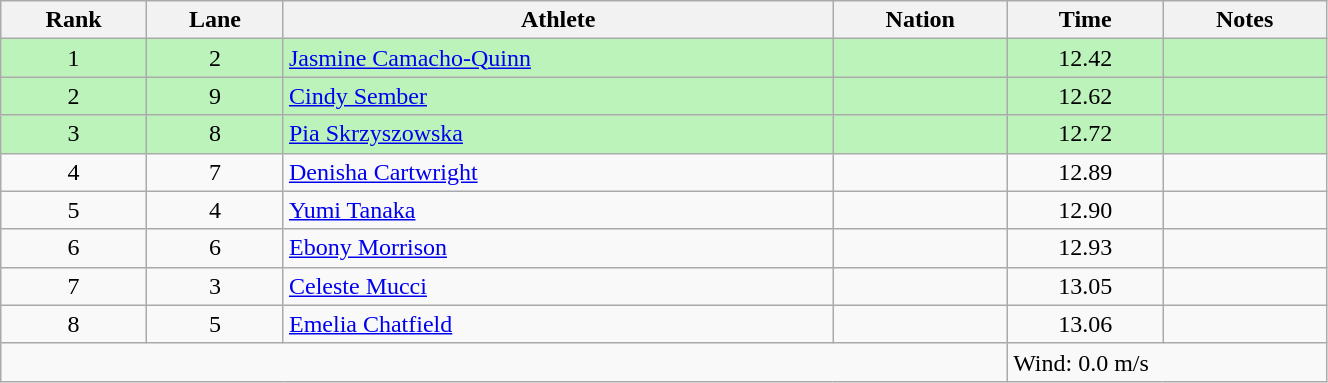<table class="wikitable sortable" style="text-align:center;width: 70%;">
<tr>
<th>Rank</th>
<th>Lane</th>
<th>Athlete</th>
<th>Nation</th>
<th>Time</th>
<th>Notes</th>
</tr>
<tr bgcolor="#bbf3bb">
<td>1</td>
<td>2</td>
<td align=left><a href='#'>Jasmine Camacho-Quinn</a></td>
<td align=left></td>
<td>12.42</td>
<td></td>
</tr>
<tr bgcolor="#bbf3bb">
<td>2</td>
<td>9</td>
<td align=left><a href='#'>Cindy Sember</a></td>
<td align=left></td>
<td>12.62</td>
<td></td>
</tr>
<tr bgcolor="#bbf3bb">
<td>3</td>
<td>8</td>
<td align=left><a href='#'>Pia Skrzyszowska</a></td>
<td align=left></td>
<td>12.72</td>
<td></td>
</tr>
<tr>
<td>4</td>
<td>7</td>
<td align=left><a href='#'>Denisha Cartwright</a></td>
<td align=left></td>
<td>12.89</td>
<td></td>
</tr>
<tr>
<td>5</td>
<td>4</td>
<td align=left><a href='#'>Yumi Tanaka</a></td>
<td align=left></td>
<td>12.90</td>
<td></td>
</tr>
<tr>
<td>6</td>
<td>6</td>
<td align=left><a href='#'>Ebony Morrison</a></td>
<td align=left></td>
<td>12.93</td>
<td></td>
</tr>
<tr>
<td>7</td>
<td>3</td>
<td align=left><a href='#'>Celeste Mucci</a></td>
<td align=left></td>
<td>13.05</td>
<td></td>
</tr>
<tr>
<td>8</td>
<td>5</td>
<td align=left><a href='#'>Emelia Chatfield</a></td>
<td align=left></td>
<td>13.06</td>
<td></td>
</tr>
<tr class="sortbottom">
<td colspan="4"></td>
<td colspan="2" style="text-align:left;">Wind: 0.0 m/s</td>
</tr>
</table>
